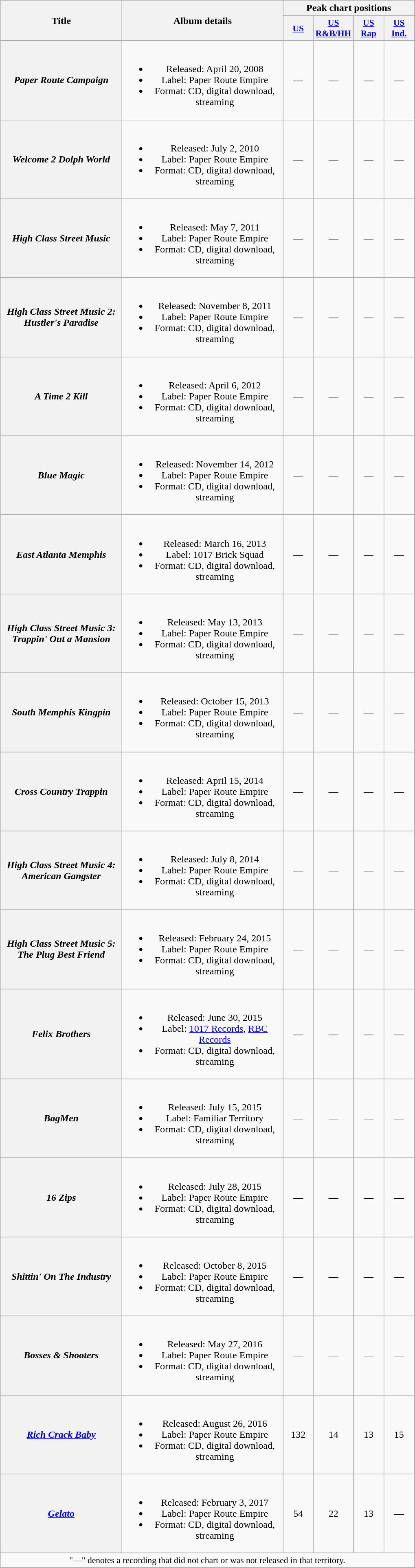<table class="wikitable plainrowheaders" style="text-align:center;">
<tr>
<th scope="col" rowspan="2" style="width:12em;">Title</th>
<th scope="col" rowspan="2" style="width:16em;">Album details</th>
<th colspan="4" scope="col">Peak chart positions</th>
</tr>
<tr>
<th style="width:3em; font-size:90%"><a href='#'>US</a><br></th>
<th style="width:3em; font-size:90%"><a href='#'>US R&B/HH</a><br></th>
<th style="width:3em; font-size:90%"><a href='#'>US Rap</a><br></th>
<th style="width:3em; font-size:90%"><a href='#'>US<br>Ind.</a><br></th>
</tr>
<tr>
<th scope="row"><em>Paper Route Campaign</em></th>
<td><br><ul><li>Released: April 20, 2008</li><li>Label: Paper Route Empire</li><li>Format: CD, digital download, streaming</li></ul></td>
<td>—</td>
<td>—</td>
<td>—</td>
<td>—</td>
</tr>
<tr>
<th scope="row"><em>Welcome 2 Dolph World</em></th>
<td><br><ul><li>Released: July 2, 2010</li><li>Label: Paper Route Empire</li><li>Format: CD, digital download, streaming</li></ul></td>
<td>—</td>
<td>—</td>
<td>—</td>
<td>—</td>
</tr>
<tr>
<th scope="row"><em>High Class Street Music</em></th>
<td><br><ul><li>Released: May 7, 2011</li><li>Label: Paper Route Empire</li><li>Format: CD, digital download, streaming</li></ul></td>
<td>—</td>
<td>—</td>
<td>—</td>
<td>—</td>
</tr>
<tr>
<th scope="row"><em>High Class Street Music 2: Hustler's Paradise</em></th>
<td><br><ul><li>Released: November 8, 2011</li><li>Label: Paper Route Empire</li><li>Format: CD, digital download, streaming</li></ul></td>
<td>—</td>
<td>—</td>
<td>—</td>
<td>—</td>
</tr>
<tr>
<th scope="row"><em>A Time 2 Kill</em></th>
<td><br><ul><li>Released: April 6, 2012</li><li>Label: Paper Route Empire</li><li>Format: CD, digital download, streaming</li></ul></td>
<td>—</td>
<td>—</td>
<td>—</td>
<td>—</td>
</tr>
<tr>
<th scope="row"><em>Blue Magic</em></th>
<td><br><ul><li>Released: November 14, 2012</li><li>Label: Paper Route Empire</li><li>Format: CD, digital download, streaming</li></ul></td>
<td>—</td>
<td>—</td>
<td>—</td>
<td>—</td>
</tr>
<tr>
<th scope="row"><em>East Atlanta Memphis</em><br></th>
<td><br><ul><li>Released: March 16, 2013</li><li>Label: 1017 Brick Squad</li><li>Format: CD, digital download, streaming</li></ul></td>
<td>—</td>
<td>—</td>
<td>—</td>
<td>—</td>
</tr>
<tr>
<th scope="row"><em>High Class Street Music 3: Trappin' Out a Mansion</em></th>
<td><br><ul><li>Released: May 13, 2013</li><li>Label: Paper Route Empire</li><li>Format: CD, digital download, streaming</li></ul></td>
<td>—</td>
<td>—</td>
<td>—</td>
<td>—</td>
</tr>
<tr>
<th scope="row"><em>South Memphis Kingpin</em></th>
<td><br><ul><li>Released: October 15, 2013</li><li>Label: Paper Route Empire</li><li>Format: CD, digital download, streaming</li></ul></td>
<td>—</td>
<td>—</td>
<td>—</td>
<td>—</td>
</tr>
<tr>
<th scope="row"><em>Cross Country Trappin</em></th>
<td><br><ul><li>Released: April 15, 2014</li><li>Label: Paper Route Empire</li><li>Format: CD, digital download, streaming</li></ul></td>
<td>—</td>
<td>—</td>
<td>—</td>
<td>—</td>
</tr>
<tr>
<th scope="row"><em>High Class Street Music 4: American Gangster</em></th>
<td><br><ul><li>Released: July 8, 2014</li><li>Label: Paper Route Empire</li><li>Format: CD, digital download, streaming</li></ul></td>
<td>—</td>
<td>—</td>
<td>—</td>
<td>—</td>
</tr>
<tr>
<th scope="row"><em>High Class Street Music 5: The Plug Best Friend</em></th>
<td><br><ul><li>Released: February 24, 2015</li><li>Label: Paper Route Empire</li><li>Format: CD, digital download, streaming</li></ul></td>
<td>—</td>
<td>—</td>
<td>—</td>
<td>—</td>
</tr>
<tr>
<th scope="row"><em>Felix Brothers</em><br></th>
<td><br><ul><li>Released: June 30, 2015</li><li>Label: <a href='#'>1017 Records</a>, <a href='#'>RBC Records</a></li><li>Format: CD, digital download, streaming</li></ul></td>
<td>—</td>
<td>—</td>
<td>—</td>
<td>—</td>
</tr>
<tr>
<th scope="row"><em>BagMen</em><br></th>
<td><br><ul><li>Released: July 15, 2015</li><li>Label: Familiar Territory</li><li>Format: CD, digital download, streaming</li></ul></td>
<td>—</td>
<td>—</td>
<td>—</td>
<td>—</td>
</tr>
<tr>
<th scope="row"><em>16 Zips</em></th>
<td><br><ul><li>Released: July 28, 2015</li><li>Label: Paper Route Empire</li><li>Format: CD, digital download, streaming</li></ul></td>
<td>—</td>
<td>—</td>
<td>—</td>
<td>—</td>
</tr>
<tr>
<th scope="row"><em>Shittin' On The Industry</em></th>
<td><br><ul><li>Released: October 8, 2015</li><li>Label: Paper Route Empire</li><li>Format: CD, digital download, streaming</li></ul></td>
<td>—</td>
<td>—</td>
<td>—</td>
<td>—</td>
</tr>
<tr>
<th scope="row"><em>Bosses & Shooters</em><br></th>
<td><br><ul><li>Released: May 27, 2016</li><li>Label: Paper Route Empire</li><li>Format: CD, digital download, streaming</li></ul></td>
<td>—</td>
<td>—</td>
<td>—</td>
<td>—</td>
</tr>
<tr>
<th scope="row"><em><a href='#'>Rich Crack Baby</a></em></th>
<td><br><ul><li>Released: August 26, 2016</li><li>Label: Paper Route Empire</li><li>Format: CD, digital download, streaming</li></ul></td>
<td>132</td>
<td>14</td>
<td>13</td>
<td>15</td>
</tr>
<tr>
<th scope="row"><em><a href='#'>Gelato</a></em></th>
<td><br><ul><li>Released: February 3, 2017</li><li>Label: Paper Route Empire</li><li>Format: CD, digital download, streaming</li></ul></td>
<td>54</td>
<td>22</td>
<td>13</td>
<td>—</td>
</tr>
<tr>
<td colspan="15" style="font-size:90%">"—" denotes a recording that did not chart or was not released in that territory.</td>
</tr>
</table>
